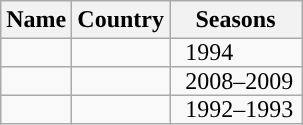<table class="wikitable sortable" style="text-align:center style="font-size: 85%; line-height: 23px">
<tr>
<th scope=col>Name</th>
<th scope=col>Country</th>
<th scope=col>Seasons</th>
</tr>
<tr>
<td align="left" style="padding: 0px 5px 0px 10px"></td>
<td align="left"></td>
<td style="padding: 0px 5px 0px 10px">1994</td>
</tr>
<tr>
<td align="left" style="padding: 0px 5px 0px 10px"></td>
<td align="left"></td>
<td style="padding: 0px 5px 0px 10px">2008–2009</td>
</tr>
<tr>
<td align="left" style="padding: 0px 5px 0px 10px"></td>
<td align="left"></td>
<td style="padding: 0px 5px 0px 10px">1992–1993</td>
</tr>
</table>
